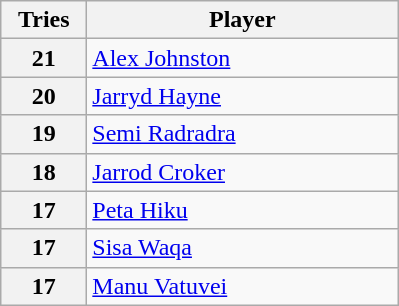<table class="wikitable" style="text-align:left;">
<tr>
<th width=50>Tries</th>
<th width=200>Player</th>
</tr>
<tr>
<th>21</th>
<td> <a href='#'>Alex Johnston</a></td>
</tr>
<tr>
<th>20</th>
<td> <a href='#'>Jarryd Hayne</a></td>
</tr>
<tr>
<th>19</th>
<td> <a href='#'>Semi Radradra</a></td>
</tr>
<tr>
<th>18</th>
<td> <a href='#'>Jarrod Croker</a></td>
</tr>
<tr>
<th>17</th>
<td> <a href='#'>Peta Hiku</a></td>
</tr>
<tr>
<th>17</th>
<td> <a href='#'>Sisa Waqa</a></td>
</tr>
<tr>
<th>17</th>
<td> <a href='#'>Manu Vatuvei</a></td>
</tr>
</table>
